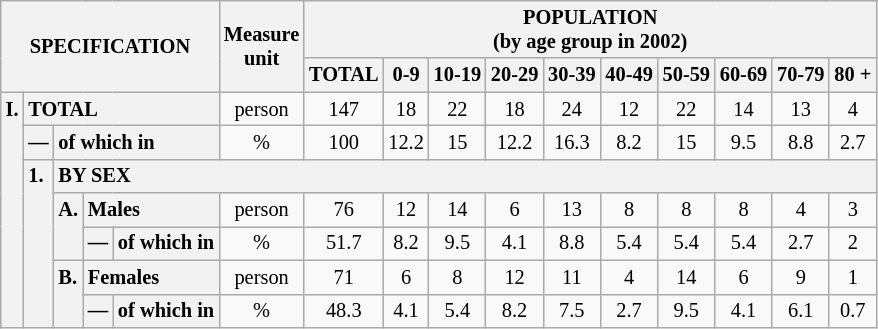<table class="wikitable" style="font-size:85%; text-align:center">
<tr>
<th rowspan="2" colspan="5">SPECIFICATION</th>
<th rowspan="2">Measure<br> unit</th>
<th colspan="10" rowspan="1">POPULATION<br> (by age group in 2002)</th>
</tr>
<tr>
<th>TOTAL</th>
<th>0-9</th>
<th>10-19</th>
<th>20-29</th>
<th>30-39</th>
<th>40-49</th>
<th>50-59</th>
<th>60-69</th>
<th>70-79</th>
<th>80 +</th>
</tr>
<tr>
<th style="text-align:left" valign="top" rowspan="7">I.</th>
<th style="text-align:left" colspan="4">TOTAL</th>
<td>person</td>
<td>147</td>
<td>18</td>
<td>22</td>
<td>18</td>
<td>24</td>
<td>12</td>
<td>22</td>
<td>14</td>
<td>13</td>
<td>4</td>
</tr>
<tr>
<th style="text-align:left" valign="top">—</th>
<th style="text-align:left" colspan="3">of which in</th>
<td>%</td>
<td>100</td>
<td>12.2</td>
<td>15</td>
<td>12.2</td>
<td>16.3</td>
<td>8.2</td>
<td>15</td>
<td>9.5</td>
<td>8.8</td>
<td>2.7</td>
</tr>
<tr>
<th style="text-align:left" valign="top" rowspan="5">1.</th>
<th style="text-align:left" colspan="14">BY SEX</th>
</tr>
<tr>
<th style="text-align:left" valign="top" rowspan="2">A.</th>
<th style="text-align:left" colspan="2">Males</th>
<td>person</td>
<td>76</td>
<td>12</td>
<td>14</td>
<td>6</td>
<td>13</td>
<td>8</td>
<td>8</td>
<td>8</td>
<td>4</td>
<td>3</td>
</tr>
<tr>
<th style="text-align:left" valign="top">—</th>
<th style="text-align:left" colspan="1">of which in</th>
<td>%</td>
<td>51.7</td>
<td>8.2</td>
<td>9.5</td>
<td>4.1</td>
<td>8.8</td>
<td>5.4</td>
<td>5.4</td>
<td>5.4</td>
<td>2.7</td>
<td>2</td>
</tr>
<tr>
<th style="text-align:left" valign="top" rowspan="2">B.</th>
<th style="text-align:left" colspan="2">Females</th>
<td>person</td>
<td>71</td>
<td>6</td>
<td>8</td>
<td>12</td>
<td>11</td>
<td>4</td>
<td>14</td>
<td>6</td>
<td>9</td>
<td>1</td>
</tr>
<tr>
<th style="text-align:left" valign="top">—</th>
<th style="text-align:left" colspan="1">of which in</th>
<td>%</td>
<td>48.3</td>
<td>4.1</td>
<td>5.4</td>
<td>8.2</td>
<td>7.5</td>
<td>2.7</td>
<td>9.5</td>
<td>4.1</td>
<td>6.1</td>
<td>0.7</td>
</tr>
</table>
